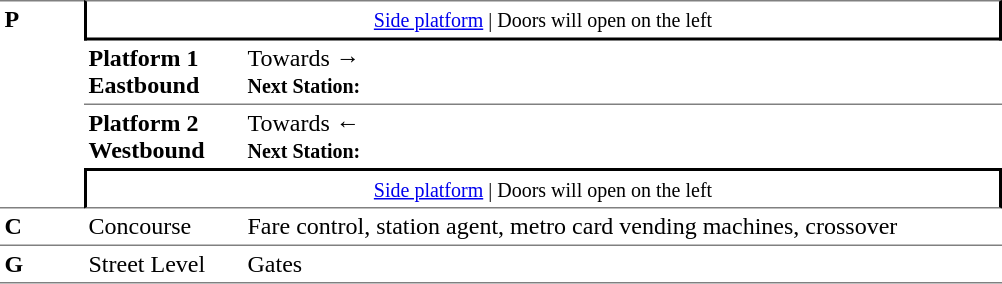<table border=0 cellspacing=0 cellpadding=3>
<tr>
<td style="border-top:solid 1px grey;border-bottom:solid 1px grey;" width=50 rowspan=4 valign=top><strong>P</strong></td>
<td style="border-top:solid 1px grey;border-right:solid 2px black;border-left:solid 2px black;border-bottom:solid 2px black;text-align:center;" colspan=2><small><a href='#'>Side platform</a> | Doors will open on the left </small></td>
</tr>
<tr>
<td style="border-bottom:solid 1px grey;" width=100><span><strong>Platform 1</strong><br><strong>Eastbound</strong></span></td>
<td style="border-bottom:solid 1px grey;" width=500>Towards → <br><small><strong>Next Station:</strong> </small></td>
</tr>
<tr>
<td><span><strong>Platform 2</strong><br><strong>Westbound</strong></span></td>
<td><span></span>Towards ← <br><small><strong>Next Station:</strong> </small></td>
</tr>
<tr>
<td style="border-top:solid 2px black;border-right:solid 2px black;border-left:solid 2px black;border-bottom:solid 1px grey;" colspan=2  align=center><small><a href='#'>Side platform</a> | Doors will open on the left </small></td>
</tr>
<tr>
<td valign=top><strong>C</strong></td>
<td valign=top>Concourse</td>
<td valign=top>Fare control, station agent, metro card vending machines, crossover</td>
</tr>
<tr>
<td style="border-bottom:solid 1px grey;border-top:solid 1px grey;" width=50 valign=top><strong>G</strong></td>
<td style="border-top:solid 1px grey;border-bottom:solid 1px grey;" width=100 valign=top>Street Level</td>
<td style="border-top:solid 1px grey;border-bottom:solid 1px grey;" width=500 valign=top>Gates</td>
</tr>
</table>
